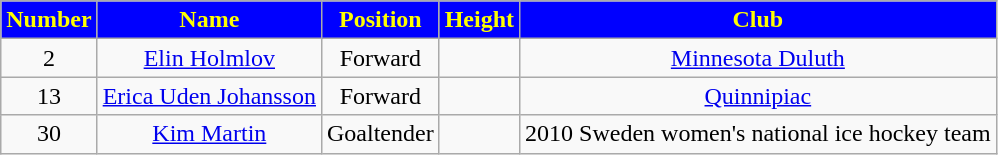<table class="wikitable" style="text-align:center;">
<tr>
<th style="background:blue; color:yellow;">Number</th>
<th style="background:blue; color:yellow;">Name</th>
<th style="background:blue; color:yellow;">Position</th>
<th style="background:blue; color:yellow;">Height</th>
<th style="background:blue; color:yellow;">Club</th>
</tr>
<tr>
<td>2</td>
<td><a href='#'>Elin Holmlov</a></td>
<td>Forward</td>
<td></td>
<td><a href='#'>Minnesota Duluth</a></td>
</tr>
<tr>
<td>13</td>
<td><a href='#'>Erica Uden Johansson</a></td>
<td>Forward</td>
<td></td>
<td><a href='#'>Quinnipiac</a></td>
</tr>
<tr>
<td>30</td>
<td><a href='#'>Kim Martin</a></td>
<td>Goaltender</td>
<td></td>
<td>2010 Sweden women's national ice hockey team</td>
</tr>
</table>
